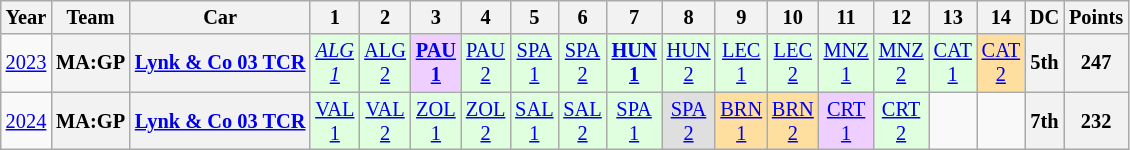<table class="wikitable" style="text-align:center; font-size:85%">
<tr>
<th>Year</th>
<th>Team</th>
<th>Car</th>
<th>1</th>
<th>2</th>
<th>3</th>
<th>4</th>
<th>5</th>
<th>6</th>
<th>7</th>
<th>8</th>
<th>9</th>
<th>10</th>
<th>11</th>
<th>12</th>
<th>13</th>
<th>14</th>
<th>DC</th>
<th>Points</th>
</tr>
<tr>
<td><a href='#'>2023</a></td>
<th>MA:GP</th>
<th><a href='#'>Lynk & Co 03 TCR</a></th>
<td style="background:#DFFFDF;"><em><a href='#'>ALG<br>1</a></em><br></td>
<td style="background:#DFFFDF;"><a href='#'>ALG<br>2</a><br></td>
<td style="background:#EFCFFF;"><strong><a href='#'>PAU<br>1</a></strong><br></td>
<td style="background:#DFFFDF;"><a href='#'>PAU<br>2</a><br></td>
<td style="background:#DFFFDF;"><a href='#'>SPA<br>1</a><br></td>
<td style="background:#DFFFDF;"><a href='#'>SPA<br>2</a><br></td>
<td style="background:#DFFFDF;"><strong><a href='#'>HUN<br>1</a></strong><br></td>
<td style="background:#DFFFDF;"><a href='#'>HUN<br>2</a><br></td>
<td style="background:#DFFFDF;"><a href='#'>LEC<br>1</a><br></td>
<td style="background:#DFFFDF;"><a href='#'>LEC<br>2</a><br></td>
<td style="background:#DFFFDF;"><a href='#'>MNZ<br>1</a><br></td>
<td style="background:#DFFFDF;"><a href='#'>MNZ<br>2</a><br></td>
<td style="background:#DFFFDF;"><a href='#'>CAT<br>1</a><br></td>
<td style="background:#FFDF9F;"><a href='#'>CAT<br>2</a><br></td>
<th>5th</th>
<th>247</th>
</tr>
<tr>
<td><a href='#'>2024</a></td>
<th>MA:GP</th>
<th><a href='#'>Lynk & Co 03 TCR</a></th>
<td style="background:#DFFFDF;"><a href='#'>VAL<br>1</a><br></td>
<td style="background:#DFFFDF;"><a href='#'>VAL<br>2</a><br></td>
<td style="background:#DFFFDF;"><a href='#'>ZOL<br>1</a><br></td>
<td style="background:#DFFFDF;"><a href='#'>ZOL<br>2</a><br></td>
<td style="background:#DFFFDF;"><a href='#'>SAL<br>1</a><br></td>
<td style="background:#DFFFDF;"><a href='#'>SAL<br>2</a><br></td>
<td style="background:#DFFFDF;"><a href='#'>SPA<br>1</a><br></td>
<td style="background:#DFDFDF;"><a href='#'>SPA<br>2</a><br></td>
<td style="background:#FFDF9F;"><a href='#'>BRN<br>1</a><br></td>
<td style="background:#FFDF9F;"><a href='#'>BRN<br>2</a><br></td>
<td style="background:#EFCFFF;"><a href='#'>CRT<br>1</a><br></td>
<td style="background:#DFFFDF;"><a href='#'>CRT<br>2</a><br></td>
<td></td>
<td></td>
<th>7th</th>
<th>232</th>
</tr>
</table>
